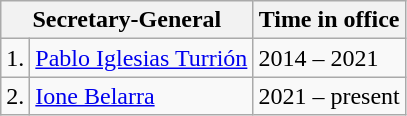<table class="wikitable">
<tr>
<th colspan="2">Secretary-General</th>
<th>Time in office</th>
</tr>
<tr>
<td>1.</td>
<td><a href='#'>Pablo Iglesias Turrión</a></td>
<td>2014 – 2021</td>
</tr>
<tr>
<td>2.</td>
<td><a href='#'>Ione Belarra</a></td>
<td>2021 – present</td>
</tr>
</table>
